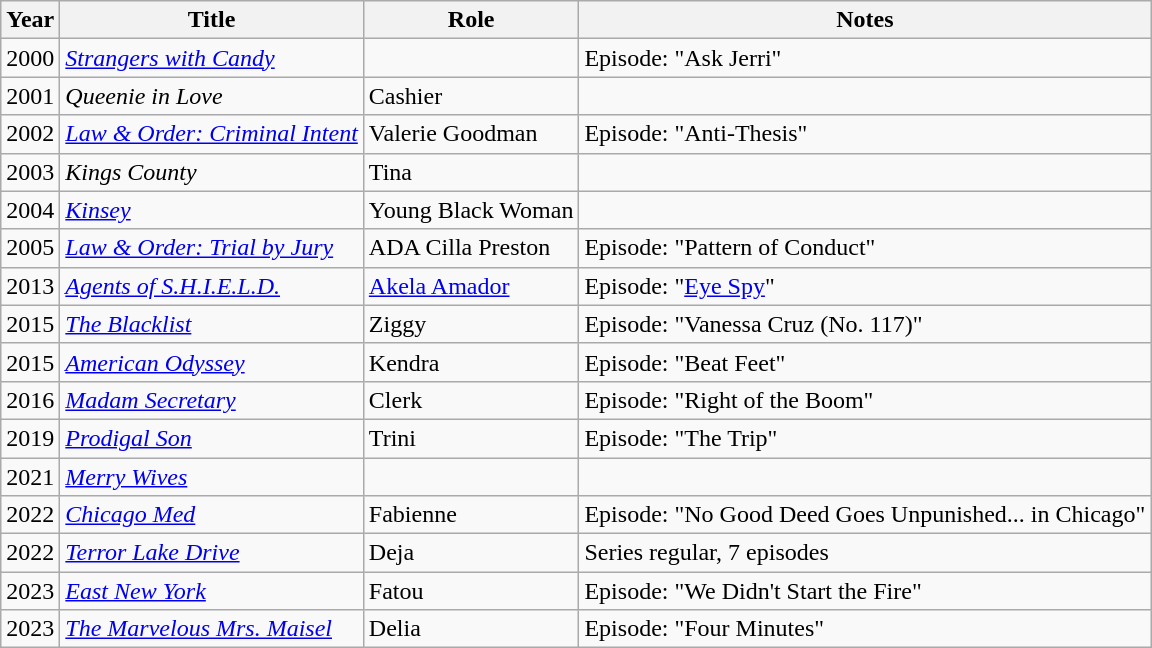<table class="wikitable sortable">
<tr>
<th>Year</th>
<th>Title</th>
<th>Role</th>
<th class="unsortable">Notes</th>
</tr>
<tr>
<td>2000</td>
<td><em><a href='#'>Strangers with Candy</a></em></td>
<td></td>
<td>Episode: "Ask Jerri"</td>
</tr>
<tr>
<td>2001</td>
<td><em>Queenie in Love</em></td>
<td>Cashier</td>
<td></td>
</tr>
<tr>
<td>2002</td>
<td><em><a href='#'>Law & Order: Criminal Intent</a></em></td>
<td>Valerie Goodman</td>
<td>Episode: "Anti-Thesis"</td>
</tr>
<tr>
<td>2003</td>
<td><em>Kings County</em></td>
<td>Tina</td>
<td></td>
</tr>
<tr>
<td>2004</td>
<td><em><a href='#'>Kinsey</a></em></td>
<td>Young Black Woman</td>
<td></td>
</tr>
<tr>
<td>2005</td>
<td><em><a href='#'>Law & Order: Trial by Jury</a></em></td>
<td>ADA Cilla Preston</td>
<td>Episode: "Pattern of Conduct"</td>
</tr>
<tr>
<td>2013</td>
<td><em><a href='#'>Agents of S.H.I.E.L.D.</a></em></td>
<td><a href='#'>Akela Amador</a></td>
<td>Episode: "<a href='#'>Eye Spy</a>"</td>
</tr>
<tr>
<td>2015</td>
<td><em><a href='#'>The Blacklist</a></em></td>
<td>Ziggy</td>
<td>Episode: "Vanessa Cruz (No. 117)"</td>
</tr>
<tr>
<td>2015</td>
<td><em><a href='#'>American Odyssey</a></em></td>
<td>Kendra</td>
<td>Episode: "Beat Feet"</td>
</tr>
<tr>
<td>2016</td>
<td><em><a href='#'>Madam Secretary</a></em></td>
<td>Clerk</td>
<td>Episode: "Right of the Boom"</td>
</tr>
<tr>
<td>2019</td>
<td><em><a href='#'>Prodigal Son</a></em></td>
<td>Trini</td>
<td>Episode: "The Trip"</td>
</tr>
<tr>
<td>2021</td>
<td><em><a href='#'>Merry Wives</a></em></td>
<td></td>
<td></td>
</tr>
<tr>
<td>2022</td>
<td><em><a href='#'>Chicago Med</a></em></td>
<td>Fabienne</td>
<td>Episode: "No Good Deed Goes Unpunished... in Chicago"</td>
</tr>
<tr>
<td>2022</td>
<td><em><a href='#'>Terror Lake Drive</a></em></td>
<td>Deja</td>
<td>Series regular, 7 episodes</td>
</tr>
<tr>
<td>2023</td>
<td><em><a href='#'>East New York</a></em></td>
<td>Fatou</td>
<td>Episode: "We Didn't Start the Fire"</td>
</tr>
<tr>
<td>2023</td>
<td><em><a href='#'>The Marvelous Mrs. Maisel</a></em></td>
<td>Delia</td>
<td>Episode: "Four Minutes"</td>
</tr>
</table>
